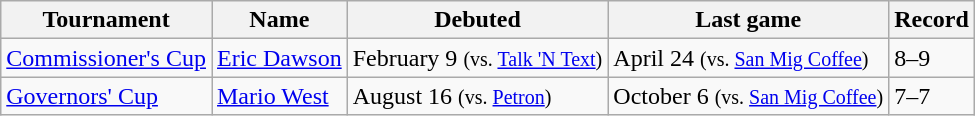<table class="wikitable">
<tr>
<th>Tournament</th>
<th>Name</th>
<th>Debuted</th>
<th>Last game</th>
<th>Record</th>
</tr>
<tr>
<td><a href='#'>Commissioner's Cup</a></td>
<td><a href='#'>Eric Dawson</a></td>
<td>February 9 <small>(vs. <a href='#'>Talk 'N Text</a>)</small></td>
<td>April 24 <small>(vs. <a href='#'>San Mig Coffee</a>)</small></td>
<td>8–9</td>
</tr>
<tr>
<td><a href='#'>Governors' Cup</a></td>
<td><a href='#'>Mario West</a></td>
<td>August 16 <small>(vs. <a href='#'>Petron</a>)</small></td>
<td>October 6 <small>(vs. <a href='#'>San Mig Coffee</a>)</small></td>
<td>7–7</td>
</tr>
</table>
